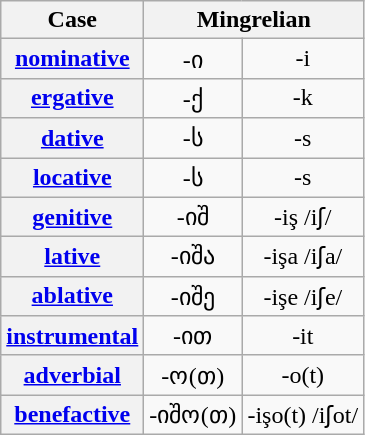<table class="wikitable" style="text-align: center">
<tr>
<th>Case</th>
<th colspan="2">Mingrelian</th>
</tr>
<tr>
<th><a href='#'>nominative</a></th>
<td>-ი</td>
<td>-i</td>
</tr>
<tr>
<th><a href='#'>ergative</a></th>
<td>-ქ</td>
<td>-k</td>
</tr>
<tr>
<th><a href='#'>dative</a></th>
<td>-ს</td>
<td>-s</td>
</tr>
<tr>
<th><a href='#'>locative</a></th>
<td>-ს</td>
<td>-s</td>
</tr>
<tr>
<th><a href='#'>genitive</a></th>
<td>-იშ</td>
<td>-iş /iʃ/</td>
</tr>
<tr>
<th><a href='#'>lative</a></th>
<td>-იშა</td>
<td>-işa /iʃa/</td>
</tr>
<tr>
<th><a href='#'>ablative</a></th>
<td>-იშე</td>
<td>-işe /iʃe/</td>
</tr>
<tr>
<th><a href='#'>instrumental</a></th>
<td>-ით</td>
<td>-it</td>
</tr>
<tr>
<th><a href='#'>adverbial</a></th>
<td>-ო(თ)</td>
<td>-o(t)</td>
</tr>
<tr>
<th><a href='#'>benefactive</a></th>
<td>-იშო(თ)</td>
<td>-işo(t) /iʃot/</td>
</tr>
</table>
